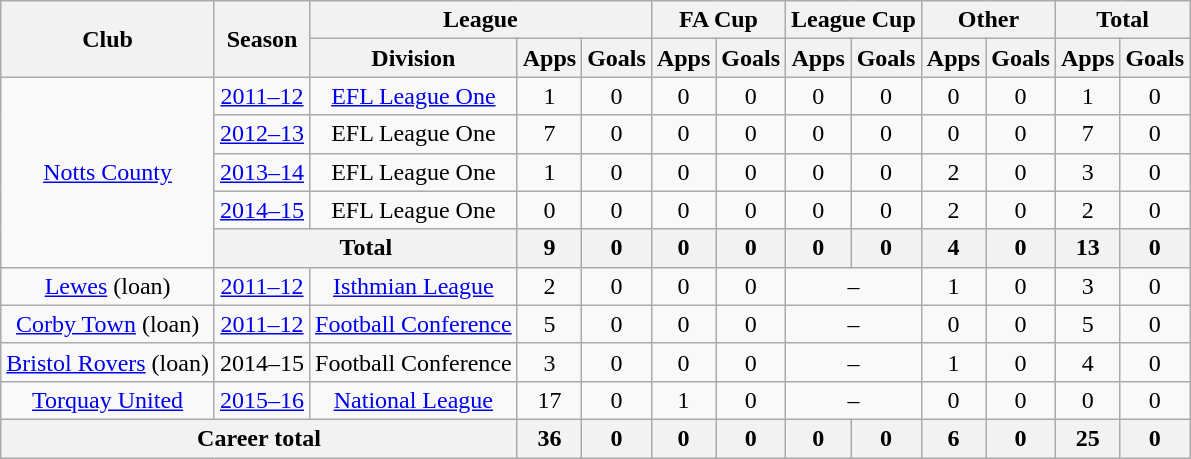<table class="wikitable" style="text-align:center">
<tr>
<th rowspan="2">Club</th>
<th rowspan="2">Season</th>
<th colspan="3">League</th>
<th colspan="2">FA Cup</th>
<th colspan="2">League Cup</th>
<th colspan="2">Other</th>
<th colspan="2">Total</th>
</tr>
<tr>
<th>Division</th>
<th>Apps</th>
<th>Goals</th>
<th>Apps</th>
<th>Goals</th>
<th>Apps</th>
<th>Goals</th>
<th>Apps</th>
<th>Goals</th>
<th>Apps</th>
<th>Goals</th>
</tr>
<tr>
<td rowspan="5"><a href='#'>Notts County</a></td>
<td><a href='#'>2011–12</a></td>
<td><a href='#'>EFL League One</a></td>
<td>1</td>
<td>0</td>
<td>0</td>
<td>0</td>
<td>0</td>
<td>0</td>
<td>0</td>
<td>0</td>
<td>1</td>
<td>0</td>
</tr>
<tr>
<td><a href='#'>2012–13</a></td>
<td>EFL League One</td>
<td>7</td>
<td>0</td>
<td>0</td>
<td>0</td>
<td>0</td>
<td>0</td>
<td>0</td>
<td>0</td>
<td>7</td>
<td>0</td>
</tr>
<tr>
<td><a href='#'>2013–14</a></td>
<td>EFL League One</td>
<td>1</td>
<td>0</td>
<td>0</td>
<td>0</td>
<td>0</td>
<td>0</td>
<td>2</td>
<td>0</td>
<td>3</td>
<td>0</td>
</tr>
<tr>
<td><a href='#'>2014–15</a></td>
<td>EFL League One</td>
<td>0</td>
<td>0</td>
<td>0</td>
<td>0</td>
<td>0</td>
<td>0</td>
<td>2</td>
<td>0</td>
<td>2</td>
<td>0</td>
</tr>
<tr>
<th colspan="2">Total</th>
<th>9</th>
<th>0</th>
<th>0</th>
<th>0</th>
<th>0</th>
<th>0</th>
<th>4</th>
<th>0</th>
<th>13</th>
<th>0</th>
</tr>
<tr>
<td><a href='#'>Lewes</a> (loan)</td>
<td><a href='#'>2011–12</a></td>
<td><a href='#'>Isthmian League</a></td>
<td>2</td>
<td>0</td>
<td>0</td>
<td>0</td>
<td colspan="2">–</td>
<td>1</td>
<td>0</td>
<td>3</td>
<td>0</td>
</tr>
<tr>
<td><a href='#'>Corby Town</a> (loan)</td>
<td><a href='#'>2011–12</a></td>
<td><a href='#'>Football Conference</a></td>
<td>5</td>
<td>0</td>
<td>0</td>
<td>0</td>
<td colspan="2">–</td>
<td>0</td>
<td>0</td>
<td>5</td>
<td>0</td>
</tr>
<tr>
<td><a href='#'>Bristol Rovers</a> (loan)</td>
<td>2014–15</td>
<td>Football Conference</td>
<td>3</td>
<td>0</td>
<td>0</td>
<td>0</td>
<td colspan="2">–</td>
<td>1</td>
<td>0</td>
<td>4</td>
<td>0</td>
</tr>
<tr>
<td><a href='#'>Torquay United</a></td>
<td><a href='#'>2015–16</a></td>
<td><a href='#'>National League</a></td>
<td>17</td>
<td>0</td>
<td>1</td>
<td>0</td>
<td colspan="2">–</td>
<td>0</td>
<td>0</td>
<td>0</td>
<td>0</td>
</tr>
<tr>
<th colspan="3">Career total</th>
<th>36</th>
<th>0</th>
<th>0</th>
<th>0</th>
<th>0</th>
<th>0</th>
<th>6</th>
<th>0</th>
<th>25</th>
<th>0</th>
</tr>
</table>
